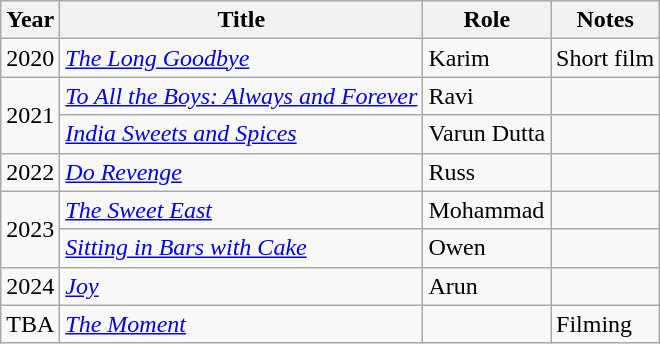<table class="wikitable sortable">
<tr>
<th>Year</th>
<th>Title</th>
<th>Role</th>
<th class="unsortable">Notes</th>
</tr>
<tr>
<td>2020</td>
<td><em><a href='#'>The Long Goodbye</a></em></td>
<td>Karim</td>
<td>Short film</td>
</tr>
<tr>
<td rowspan="2">2021</td>
<td><em><a href='#'>To All the Boys: Always and Forever</a></em></td>
<td>Ravi</td>
<td></td>
</tr>
<tr>
<td><em><a href='#'>India Sweets and Spices</a></em></td>
<td>Varun Dutta</td>
<td></td>
</tr>
<tr>
<td>2022</td>
<td><em><a href='#'>Do Revenge</a></em></td>
<td>Russ</td>
<td></td>
</tr>
<tr>
<td rowspan="2">2023</td>
<td><em><a href='#'>The Sweet East</a></em></td>
<td>Mohammad</td>
<td></td>
</tr>
<tr>
<td><em><a href='#'>Sitting in Bars with Cake</a></em></td>
<td>Owen</td>
<td></td>
</tr>
<tr>
<td>2024</td>
<td><em><a href='#'>Joy</a></em></td>
<td>Arun</td>
<td></td>
</tr>
<tr>
<td>TBA</td>
<td><em><a href='#'>The Moment</a></em></td>
<td></td>
<td>Filming</td>
</tr>
</table>
